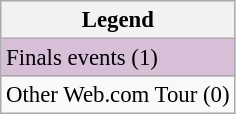<table class="wikitable" style="font-size:95%;">
<tr>
<th>Legend</th>
</tr>
<tr style="background:#D8BFD8;">
<td>Finals events (1)</td>
</tr>
<tr>
<td>Other Web.com Tour (0)</td>
</tr>
</table>
